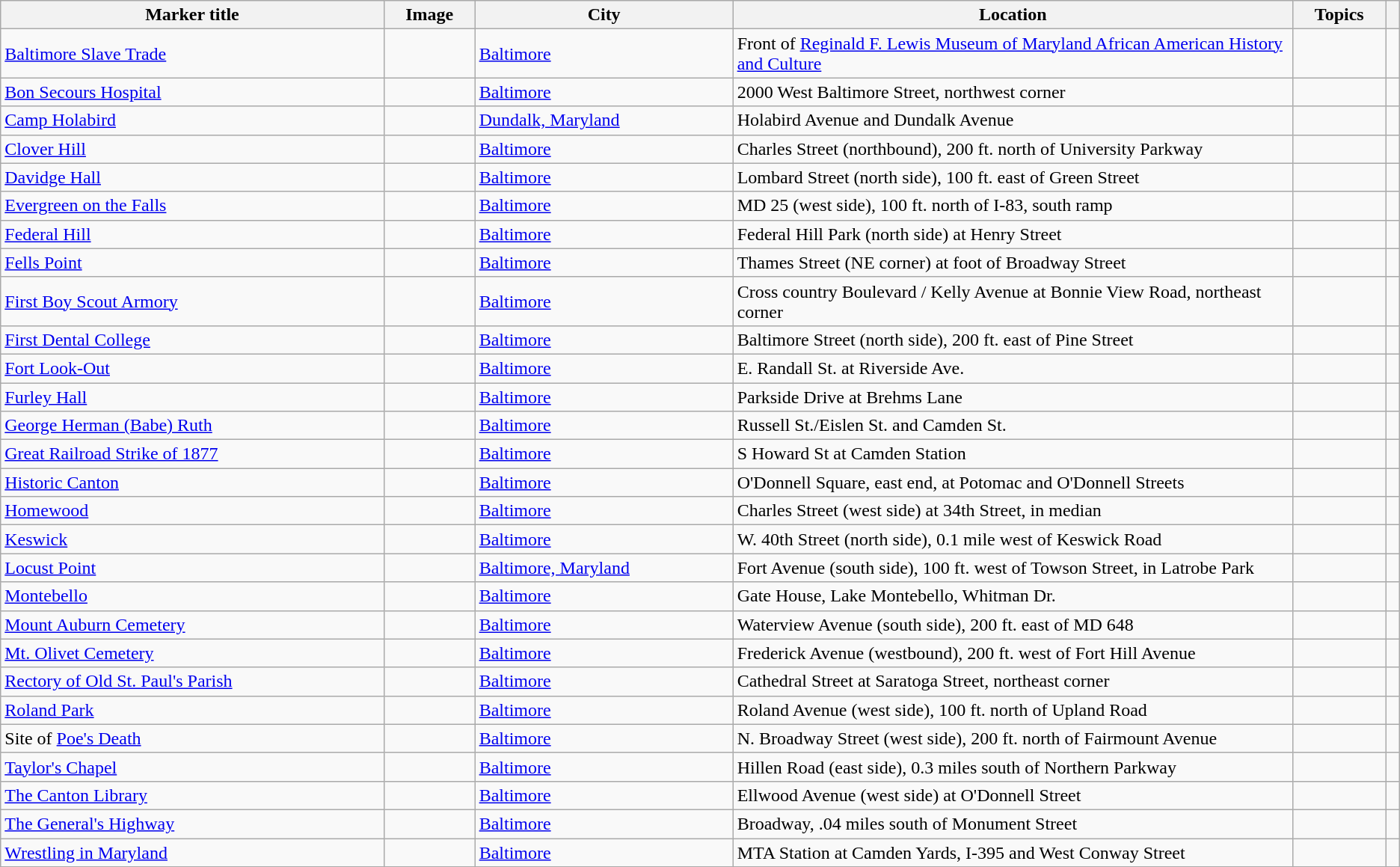<table class="wikitable sortable">
<tr>
<th><strong>Marker title</strong></th>
<th class='unsortable'><strong>Image</strong></th>
<th><strong>City</strong></th>
<th style='width:40%';><strong>Location</strong></th>
<th><strong>Topics</strong></th>
<th class='unsortable'></th>
</tr>
<tr ->
<td><a href='#'>Baltimore Slave Trade</a></td>
<td></td>
<td><a href='#'>Baltimore</a></td>
<td>Front of <a href='#'>Reginald F. Lewis Museum of Maryland African American History and Culture</a><br><small></small></td>
<td></td>
<td></td>
</tr>
<tr ->
<td><a href='#'>Bon Secours Hospital</a></td>
<td></td>
<td><a href='#'>Baltimore</a></td>
<td>2000 West Baltimore Street, northwest corner<br><small></small></td>
<td></td>
<td></td>
</tr>
<tr ->
<td><a href='#'>Camp Holabird</a></td>
<td></td>
<td><a href='#'>Dundalk, Maryland</a></td>
<td>Holabird Avenue and Dundalk Avenue<br><small></small></td>
<td></td>
<td></td>
</tr>
<tr ->
<td><a href='#'>Clover Hill</a></td>
<td></td>
<td><a href='#'>Baltimore</a></td>
<td>Charles Street (northbound), 200 ft. north of University Parkway<br><small></small></td>
<td></td>
<td></td>
</tr>
<tr ->
<td><a href='#'>Davidge Hall</a></td>
<td></td>
<td><a href='#'>Baltimore</a></td>
<td>Lombard Street (north side), 100 ft. east of Green Street<br><small></small></td>
<td></td>
<td></td>
</tr>
<tr ->
<td><a href='#'>Evergreen on the Falls</a></td>
<td></td>
<td><a href='#'>Baltimore</a></td>
<td>MD 25 (west side), 100 ft. north of I-83, south ramp<br><small></small></td>
<td></td>
<td></td>
</tr>
<tr ->
<td><a href='#'>Federal Hill</a></td>
<td></td>
<td><a href='#'>Baltimore</a></td>
<td>Federal Hill Park (north side) at Henry Street<br><small></small></td>
<td></td>
<td></td>
</tr>
<tr ->
<td><a href='#'>Fells Point</a></td>
<td></td>
<td><a href='#'>Baltimore</a></td>
<td>Thames Street (NE corner) at foot of Broadway Street<br><small></small></td>
<td></td>
<td></td>
</tr>
<tr ->
<td><a href='#'>First Boy Scout Armory</a></td>
<td></td>
<td><a href='#'>Baltimore</a></td>
<td>Cross country Boulevard / Kelly Avenue at Bonnie View Road, northeast corner<br><small></small></td>
<td></td>
<td></td>
</tr>
<tr ->
<td><a href='#'>First Dental College</a></td>
<td></td>
<td><a href='#'>Baltimore</a></td>
<td>Baltimore Street (north side), 200 ft. east of Pine Street<br><small></small></td>
<td></td>
<td></td>
</tr>
<tr ->
<td><a href='#'>Fort Look-Out</a></td>
<td></td>
<td><a href='#'>Baltimore</a></td>
<td>E. Randall St. at Riverside Ave.<br><small></small></td>
<td></td>
<td></td>
</tr>
<tr ->
<td><a href='#'>Furley Hall</a></td>
<td></td>
<td><a href='#'>Baltimore</a></td>
<td>Parkside Drive at Brehms Lane<br><small></small></td>
<td></td>
<td></td>
</tr>
<tr ->
<td><a href='#'>George Herman (Babe) Ruth</a></td>
<td></td>
<td><a href='#'>Baltimore</a></td>
<td>Russell St./Eislen St. and Camden St.<br><small></small></td>
<td></td>
<td></td>
</tr>
<tr ->
<td><a href='#'>Great Railroad Strike of 1877</a></td>
<td></td>
<td><a href='#'>Baltimore</a></td>
<td>S Howard St at Camden Station<br><small></small></td>
<td></td>
<td></td>
</tr>
<tr ->
<td><a href='#'>Historic Canton</a></td>
<td></td>
<td><a href='#'>Baltimore</a></td>
<td>O'Donnell Square, east end, at Potomac and O'Donnell Streets<br><small></small></td>
<td></td>
<td></td>
</tr>
<tr ->
<td><a href='#'>Homewood</a></td>
<td></td>
<td><a href='#'>Baltimore</a></td>
<td>Charles Street (west side) at 34th Street, in median<br><small></small></td>
<td></td>
<td></td>
</tr>
<tr ->
<td><a href='#'>Keswick</a></td>
<td></td>
<td><a href='#'>Baltimore</a></td>
<td>W. 40th Street (north side), 0.1 mile west of Keswick Road<br><small></small></td>
<td></td>
<td></td>
</tr>
<tr ->
<td><a href='#'>Locust Point</a></td>
<td></td>
<td><a href='#'>Baltimore, Maryland</a></td>
<td>Fort Avenue (south side), 100 ft. west of Towson Street, in Latrobe Park<br><small></small></td>
<td></td>
<td></td>
</tr>
<tr ->
<td><a href='#'>Montebello</a></td>
<td></td>
<td><a href='#'>Baltimore</a></td>
<td>Gate House, Lake Montebello, Whitman Dr.<br><small></small></td>
<td></td>
<td></td>
</tr>
<tr ->
<td><a href='#'>Mount Auburn Cemetery</a></td>
<td></td>
<td><a href='#'>Baltimore</a></td>
<td>Waterview Avenue (south side), 200 ft. east of MD 648<br><small></small></td>
<td></td>
<td></td>
</tr>
<tr ->
<td><a href='#'>Mt. Olivet Cemetery</a></td>
<td></td>
<td><a href='#'>Baltimore</a></td>
<td>Frederick Avenue (westbound), 200 ft. west of Fort Hill Avenue<br><small></small></td>
<td></td>
<td></td>
</tr>
<tr ->
<td><a href='#'>Rectory of Old St. Paul's Parish</a></td>
<td></td>
<td><a href='#'>Baltimore</a></td>
<td>Cathedral Street at Saratoga Street, northeast corner<br><small></small></td>
<td></td>
<td></td>
</tr>
<tr ->
<td><a href='#'>Roland Park</a></td>
<td></td>
<td><a href='#'>Baltimore</a></td>
<td>Roland Avenue (west side), 100 ft. north of Upland Road<br><small></small></td>
<td></td>
<td></td>
</tr>
<tr ->
<td>Site of <a href='#'>Poe's Death</a></td>
<td></td>
<td><a href='#'>Baltimore</a></td>
<td>N. Broadway Street (west side), 200 ft. north of Fairmount Avenue<br><small></small></td>
<td></td>
<td></td>
</tr>
<tr ->
<td><a href='#'>Taylor's Chapel</a></td>
<td></td>
<td><a href='#'>Baltimore</a></td>
<td>Hillen Road (east side), 0.3 miles south of Northern Parkway<br><small></small></td>
<td></td>
<td></td>
</tr>
<tr ->
<td><a href='#'>The Canton Library</a></td>
<td></td>
<td><a href='#'>Baltimore</a></td>
<td>Ellwood Avenue (west side) at O'Donnell Street<br><small></small></td>
<td></td>
<td></td>
</tr>
<tr ->
<td><a href='#'>The General's Highway</a></td>
<td></td>
<td><a href='#'>Baltimore</a></td>
<td>Broadway, .04 miles south of Monument Street<br><small></small></td>
<td></td>
<td></td>
</tr>
<tr ->
<td><a href='#'>Wrestling in Maryland</a></td>
<td></td>
<td><a href='#'>Baltimore</a></td>
<td>MTA Station at Camden Yards, I-395 and West Conway Street<br><small></small></td>
<td></td>
<td></td>
</tr>
<tr ->
</tr>
</table>
